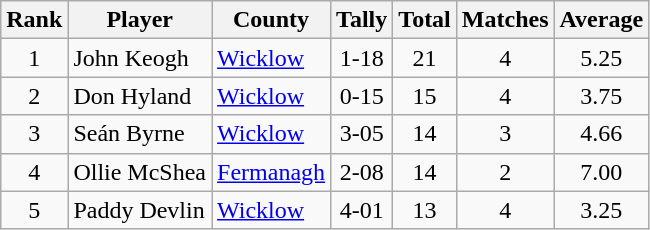<table class="wikitable">
<tr>
<th>Rank</th>
<th>Player</th>
<th>County</th>
<th>Tally</th>
<th>Total</th>
<th>Matches</th>
<th>Average</th>
</tr>
<tr>
<td rowspan=1 align=center>1</td>
<td>John Keogh</td>
<td><a href='#'>Wicklow</a></td>
<td align=center>1-18</td>
<td align=center>21</td>
<td align=center>4</td>
<td align=center>5.25</td>
</tr>
<tr>
<td rowspan=1 align=center>2</td>
<td>Don Hyland</td>
<td><a href='#'>Wicklow</a></td>
<td align=center>0-15</td>
<td align=center>15</td>
<td align=center>4</td>
<td align=center>3.75</td>
</tr>
<tr>
<td rowspan=1 align=center>3</td>
<td>Seán Byrne</td>
<td><a href='#'>Wicklow</a></td>
<td align=center>3-05</td>
<td align=center>14</td>
<td align=center>3</td>
<td align=center>4.66</td>
</tr>
<tr>
<td rowspan=1 align=center>4</td>
<td>Ollie McShea</td>
<td><a href='#'>Fermanagh</a></td>
<td align=center>2-08</td>
<td align=center>14</td>
<td align=center>2</td>
<td align=center>7.00</td>
</tr>
<tr>
<td rowspan=1 align=center>5</td>
<td>Paddy Devlin</td>
<td><a href='#'>Wicklow</a></td>
<td align=center>4-01</td>
<td align=center>13</td>
<td align=center>4</td>
<td align=center>3.25</td>
</tr>
</table>
